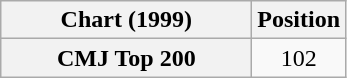<table class="wikitable plainrowheaders" style="text-align:center">
<tr>
<th scope="col" style="width:10em">Chart (1999)</th>
<th scope="col">Position</th>
</tr>
<tr>
<th scope="row">CMJ Top 200</th>
<td>102</td>
</tr>
</table>
